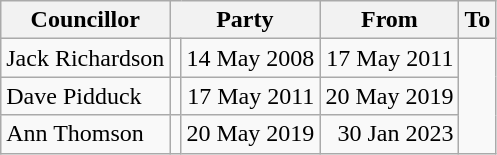<table class=wikitable>
<tr>
<th>Councillor</th>
<th colspan=2>Party</th>
<th>From</th>
<th>To</th>
</tr>
<tr>
<td>Jack Richardson</td>
<td></td>
<td align=right>14 May 2008</td>
<td align=right>17 May 2011</td>
</tr>
<tr>
<td>Dave Pidduck</td>
<td></td>
<td align=right>17 May 2011</td>
<td align=right>20 May 2019</td>
</tr>
<tr>
<td>Ann Thomson</td>
<td></td>
<td align=right>20 May 2019</td>
<td align=right>30 Jan 2023</td>
</tr>
</table>
